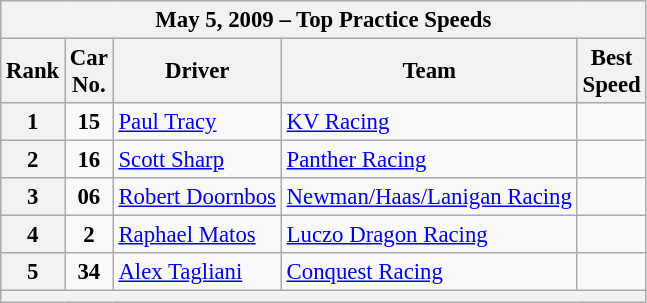<table class="wikitable" style="font-size:95%;">
<tr>
<th colspan=5>May 5, 2009 – Top Practice Speeds</th>
</tr>
<tr>
<th>Rank</th>
<th>Car<br>No.</th>
<th>Driver</th>
<th>Team</th>
<th>Best<br>Speed</th>
</tr>
<tr>
<th>1</th>
<td align=center><strong>15</strong></td>
<td> <a href='#'>Paul Tracy</a></td>
<td><a href='#'>KV Racing</a></td>
<td align=center></td>
</tr>
<tr>
<th>2</th>
<td align=center><strong>16</strong></td>
<td> <a href='#'>Scott Sharp</a></td>
<td><a href='#'>Panther Racing</a></td>
<td align=center></td>
</tr>
<tr>
<th>3</th>
<td align=center><strong>06</strong></td>
<td> <a href='#'>Robert Doornbos</a></td>
<td><a href='#'>Newman/Haas/Lanigan Racing</a></td>
<td align=center></td>
</tr>
<tr>
<th>4</th>
<td align=center><strong>2</strong></td>
<td> <a href='#'>Raphael Matos</a></td>
<td><a href='#'>Luczo Dragon Racing</a></td>
<td align=center></td>
</tr>
<tr>
<th>5</th>
<td align=center><strong>34</strong></td>
<td> <a href='#'>Alex Tagliani</a></td>
<td><a href='#'>Conquest Racing</a></td>
<td align=center></td>
</tr>
<tr>
<th colspan=5></th>
</tr>
</table>
